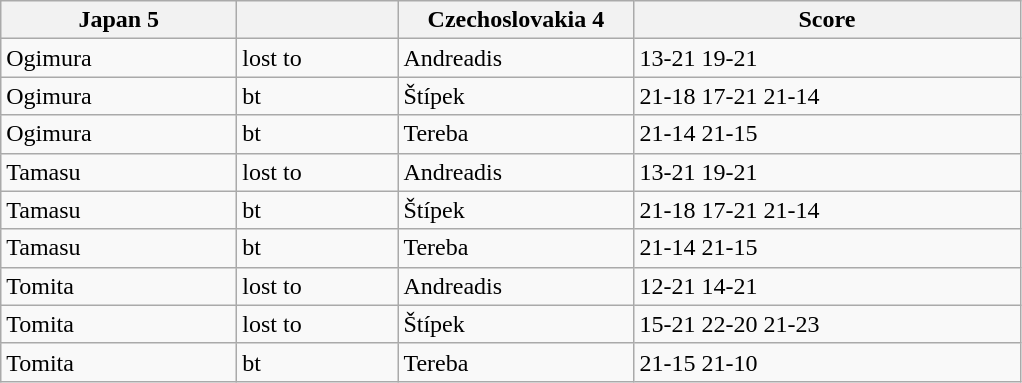<table class="wikitable">
<tr>
<th width=150> Japan 5</th>
<th width=100></th>
<th width=150> Czechoslovakia 4</th>
<th width=250>Score</th>
</tr>
<tr>
<td>Ogimura</td>
<td>lost to</td>
<td>Andreadis</td>
<td>13-21 19-21</td>
</tr>
<tr>
<td>Ogimura</td>
<td>bt</td>
<td>Štípek</td>
<td>21-18 17-21 21-14</td>
</tr>
<tr>
<td>Ogimura</td>
<td>bt</td>
<td>Tereba</td>
<td>21-14 21-15</td>
</tr>
<tr>
<td>Tamasu</td>
<td>lost to</td>
<td>Andreadis</td>
<td>13-21 19-21</td>
</tr>
<tr>
<td>Tamasu</td>
<td>bt</td>
<td>Štípek</td>
<td>21-18 17-21 21-14</td>
</tr>
<tr>
<td>Tamasu</td>
<td>bt</td>
<td>Tereba</td>
<td>21-14 21-15</td>
</tr>
<tr>
<td>Tomita</td>
<td>lost to</td>
<td>Andreadis</td>
<td>12-21 14-21</td>
</tr>
<tr>
<td>Tomita</td>
<td>lost to</td>
<td>Štípek</td>
<td>15-21 22-20 21-23</td>
</tr>
<tr>
<td>Tomita</td>
<td>bt</td>
<td>Tereba</td>
<td>21-15 21-10</td>
</tr>
</table>
